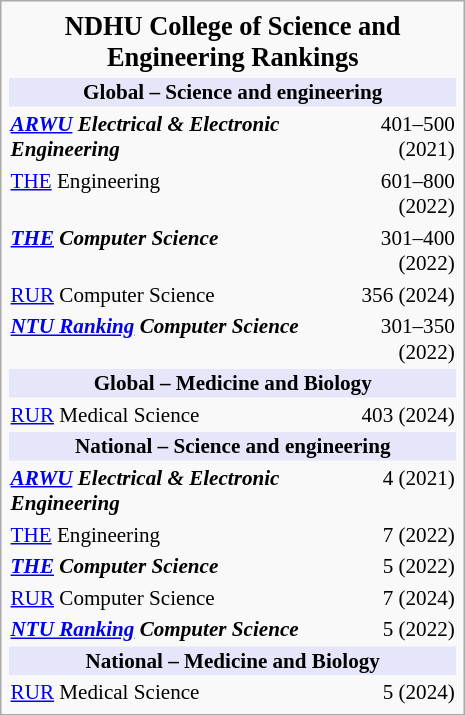<table class="infobox" style="width:22em; text-align:center; font-size:88%;">
<tr>
<td colspan=2 style="font-size:125%; text-align:center"><strong>NDHU College of Science and Engineering Rankings</strong></td>
</tr>
<tr>
<th colspan="2" style="background:lavender ;text-align:center">Global – Science and engineering</th>
</tr>
<tr>
<td style="text-align:left; width:70%"><strong><em><a href='#'>ARWU</a><em> Electrical & Electronic Engineering<strong></td>
<td style="text-align:right;">401–500 (2021)</td>
</tr>
<tr>
<td style="text-align:left; width:70%"></em></strong><a href='#'>THE</a></em> Engineering</strong></td>
<td style="text-align:right;">601–800 (2022)</td>
</tr>
<tr>
<td style="text-align:left; width:70%"><strong><em><a href='#'>THE</a><em> Computer Science<strong></td>
<td style="text-align:right;">301–400 (2022)</td>
</tr>
<tr>
<td style="text-align:left; width:60%"></em></strong><a href='#'>RUR</a></em> Computer Science</strong></td>
<td style="text-align:right;">356 (2024)</td>
</tr>
<tr>
<td style="text-align:left;"><strong><em><a href='#'>NTU Ranking</a><em> Computer Science<strong></td>
<td style="text-align:right;">301–350 (2022)</td>
</tr>
<tr>
<th colspan="2" style="background:lavender ;text-align:center">Global – Medicine and Biology</th>
</tr>
<tr>
<td style="text-align:left; width:60%"></em></strong><a href='#'>RUR</a></em> Medical Science</strong></td>
<td style="text-align:right;">403 (2024)</td>
</tr>
<tr>
<th colspan="2" style="background:lavender ;text-align:center">National – Science and engineering</th>
</tr>
<tr>
<td style="text-align:left; width:70%"><strong><em><a href='#'>ARWU</a><em> Electrical & Electronic Engineering<strong></td>
<td style="text-align:right;">4 (2021)</td>
</tr>
<tr>
<td style="text-align:left; width:70%"></em></strong><a href='#'>THE</a></em> Engineering</strong></td>
<td style="text-align:right;">7 (2022)</td>
</tr>
<tr>
<td style="text-align:left; width:70%"><strong><em><a href='#'>THE</a><em> Computer Science<strong></td>
<td style="text-align:right;">5 (2022)</td>
</tr>
<tr>
<td style="text-align:left; width:70%"></em></strong><a href='#'>RUR</a></em> Computer Science</strong></td>
<td style="text-align:right;">7 (2024)</td>
</tr>
<tr>
<td style="text-align:left;"><strong><em><a href='#'>NTU Ranking</a><em> Computer Science<strong></td>
<td style="text-align:right;">5 (2022)</td>
</tr>
<tr>
<th colspan="2" style="background:lavender ;text-align:center">National – Medicine and Biology</th>
</tr>
<tr>
<td style="text-align:left; width:70%"></em></strong><a href='#'>RUR</a></em> Medical Science</strong></td>
<td style="text-align:right;">5 (2024)</td>
</tr>
</table>
